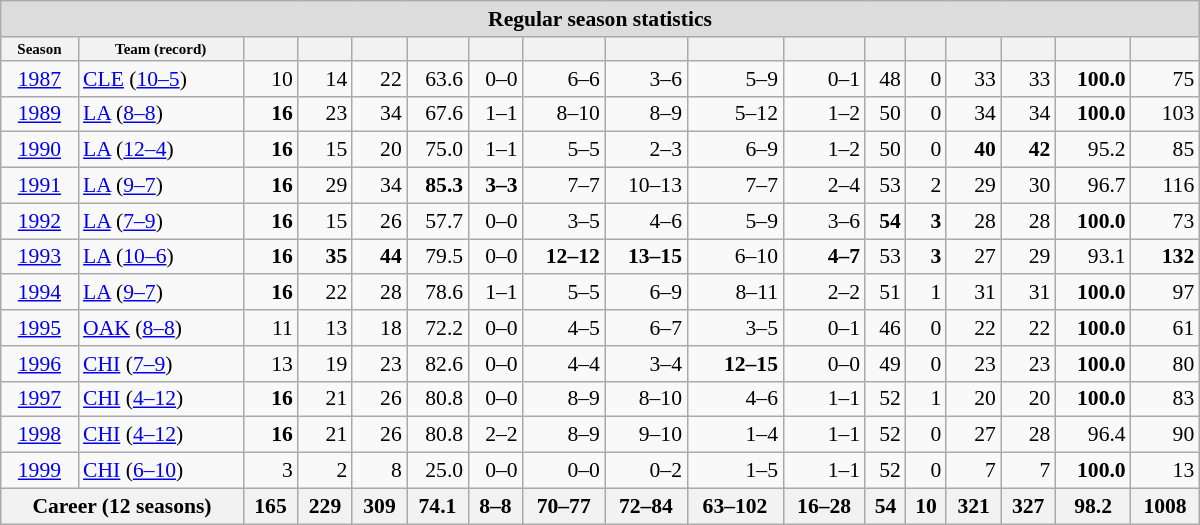<table class="wikitable" style="margin: auto; text-align:right; font-size:90%; width:800px;">
<tr>
<th style="background-color:#dcdcdc;" colspan="17">Regular season statistics</th>
</tr>
<tr style="font-size:x-small;">
<th>Season</th>
<th>Team (record)</th>
<th></th>
<th></th>
<th></th>
<th></th>
<th></th>
<th></th>
<th></th>
<th></th>
<th></th>
<th></th>
<th></th>
<th></th>
<th></th>
<th></th>
<th></th>
</tr>
<tr>
<td style="text-align:center;"><a href='#'>1987</a></td>
<td style="text-align:left;" nowrap="nowrap"><a href='#'>CLE</a> (<a href='#'>10–5</a>)</td>
<td>10</td>
<td>14</td>
<td>22</td>
<td>63.6</td>
<td>0–0</td>
<td>6–6</td>
<td>3–6</td>
<td>5–9</td>
<td>0–1</td>
<td>48</td>
<td>0</td>
<td>33</td>
<td>33</td>
<td><strong>100.0</strong></td>
<td>75</td>
</tr>
<tr>
<td style="text-align:center;"><a href='#'>1989</a></td>
<td style="text-align:left;" nowrap="nowrap"><a href='#'>LA</a> (<a href='#'>8–8</a>)</td>
<td><strong>16</strong></td>
<td>23</td>
<td>34</td>
<td>67.6</td>
<td>1–1</td>
<td>8–10</td>
<td>8–9</td>
<td>5–12</td>
<td>1–2</td>
<td>50</td>
<td>0</td>
<td>34</td>
<td>34</td>
<td><strong>100.0</strong></td>
<td>103</td>
</tr>
<tr>
<td style="text-align:center;"><a href='#'>1990</a></td>
<td style="text-align:left;" nowrap="nowrap"><a href='#'>LA</a> (<a href='#'>12–4</a>)</td>
<td><strong>16</strong></td>
<td>15</td>
<td>20</td>
<td>75.0</td>
<td>1–1</td>
<td>5–5</td>
<td>2–3</td>
<td>6–9</td>
<td>1–2</td>
<td>50</td>
<td>0</td>
<td><strong>40</strong></td>
<td><strong>42</strong></td>
<td>95.2</td>
<td>85</td>
</tr>
<tr>
<td style="text-align:center;"><a href='#'>1991</a></td>
<td style="text-align:left;" nowrap="nowrap"><a href='#'>LA</a> (<a href='#'>9–7</a>)</td>
<td><strong>16</strong></td>
<td>29</td>
<td>34</td>
<td><strong>85.3</strong></td>
<td><strong>3–3</strong></td>
<td>7–7</td>
<td>10–13</td>
<td>7–7</td>
<td>2–4</td>
<td>53</td>
<td>2</td>
<td>29</td>
<td>30</td>
<td>96.7</td>
<td>116</td>
</tr>
<tr>
<td style="text-align:center;"><a href='#'>1992</a></td>
<td style="text-align:left;" nowrap="nowrap"><a href='#'>LA</a> (<a href='#'>7–9</a>)</td>
<td><strong>16</strong></td>
<td>15</td>
<td>26</td>
<td>57.7</td>
<td>0–0</td>
<td>3–5</td>
<td>4–6</td>
<td>5–9</td>
<td>3–6</td>
<td><strong>54</strong></td>
<td><strong>3</strong></td>
<td>28</td>
<td>28</td>
<td><strong>100.0</strong></td>
<td>73</td>
</tr>
<tr>
<td style="text-align:center;"><a href='#'>1993</a></td>
<td style="text-align:left;" nowrap="nowrap"><a href='#'>LA</a> (<a href='#'>10–6</a>)</td>
<td><strong>16</strong></td>
<td><strong>35</strong></td>
<td><strong>44</strong></td>
<td>79.5</td>
<td>0–0</td>
<td><strong>12–12</strong></td>
<td><strong>13–15</strong></td>
<td>6–10</td>
<td><strong>4–7</strong></td>
<td>53</td>
<td><strong>3</strong></td>
<td>27</td>
<td>29</td>
<td>93.1</td>
<td><strong>132</strong></td>
</tr>
<tr>
<td style="text-align:center;"><a href='#'>1994</a></td>
<td style="text-align:left;" nowrap="nowrap"><a href='#'>LA</a> (<a href='#'>9–7</a>)</td>
<td><strong>16</strong></td>
<td>22</td>
<td>28</td>
<td>78.6</td>
<td>1–1</td>
<td>5–5</td>
<td>6–9</td>
<td>8–11</td>
<td>2–2</td>
<td>51</td>
<td>1</td>
<td>31</td>
<td>31</td>
<td><strong>100.0</strong></td>
<td>97</td>
</tr>
<tr>
<td style="text-align:center;"><a href='#'>1995</a></td>
<td style="text-align:left;" nowrap="nowrap"><a href='#'>OAK</a> (<a href='#'>8–8</a>)</td>
<td>11</td>
<td>13</td>
<td>18</td>
<td>72.2</td>
<td>0–0</td>
<td>4–5</td>
<td>6–7</td>
<td>3–5</td>
<td>0–1</td>
<td>46</td>
<td>0</td>
<td>22</td>
<td>22</td>
<td><strong>100.0</strong></td>
<td>61</td>
</tr>
<tr>
<td style="text-align:center;"><a href='#'>1996</a></td>
<td style="text-align:left;" nowrap="nowrap"><a href='#'>CHI</a> (<a href='#'>7–9</a>)</td>
<td>13</td>
<td>19</td>
<td>23</td>
<td>82.6</td>
<td>0–0</td>
<td>4–4</td>
<td>3–4</td>
<td><strong>12–15</strong></td>
<td>0–0</td>
<td>49</td>
<td>0</td>
<td>23</td>
<td>23</td>
<td><strong>100.0</strong></td>
<td>80</td>
</tr>
<tr>
<td style="text-align:center;"><a href='#'>1997</a></td>
<td style="text-align:left;" nowrap="nowrap"><a href='#'>CHI</a> (<a href='#'>4–12</a>)</td>
<td><strong>16</strong></td>
<td>21</td>
<td>26</td>
<td>80.8</td>
<td>0–0</td>
<td>8–9</td>
<td>8–10</td>
<td>4–6</td>
<td>1–1</td>
<td>52</td>
<td>1</td>
<td>20</td>
<td>20</td>
<td><strong>100.0</strong></td>
<td>83</td>
</tr>
<tr>
<td style="text-align:center;"><a href='#'>1998</a></td>
<td style="text-align:left;" nowrap="nowrap"><a href='#'>CHI</a> (<a href='#'>4–12</a>)</td>
<td><strong>16</strong></td>
<td>21</td>
<td>26</td>
<td>80.8</td>
<td>2–2</td>
<td>8–9</td>
<td>9–10</td>
<td>1–4</td>
<td>1–1</td>
<td>52</td>
<td>0</td>
<td>27</td>
<td>28</td>
<td>96.4</td>
<td>90</td>
</tr>
<tr>
<td style="text-align:center;"><a href='#'>1999</a></td>
<td style="text-align:left;" nowrap="nowrap"><a href='#'>CHI</a> (<a href='#'>6–10</a>)</td>
<td>3</td>
<td>2</td>
<td>8</td>
<td>25.0</td>
<td>0–0</td>
<td>0–0</td>
<td>0–2</td>
<td>1–5</td>
<td>1–1</td>
<td>52</td>
<td>0</td>
<td>7</td>
<td>7</td>
<td><strong>100.0</strong></td>
<td>13</td>
</tr>
<tr>
<th colspan="2">Career (12 seasons)</th>
<th>165</th>
<th>229</th>
<th>309</th>
<th>74.1</th>
<th>8–8</th>
<th>70–77</th>
<th>72–84</th>
<th>63–102</th>
<th>16–28</th>
<th>54</th>
<th>10</th>
<th>321</th>
<th>327</th>
<th>98.2</th>
<th>1008</th>
</tr>
</table>
